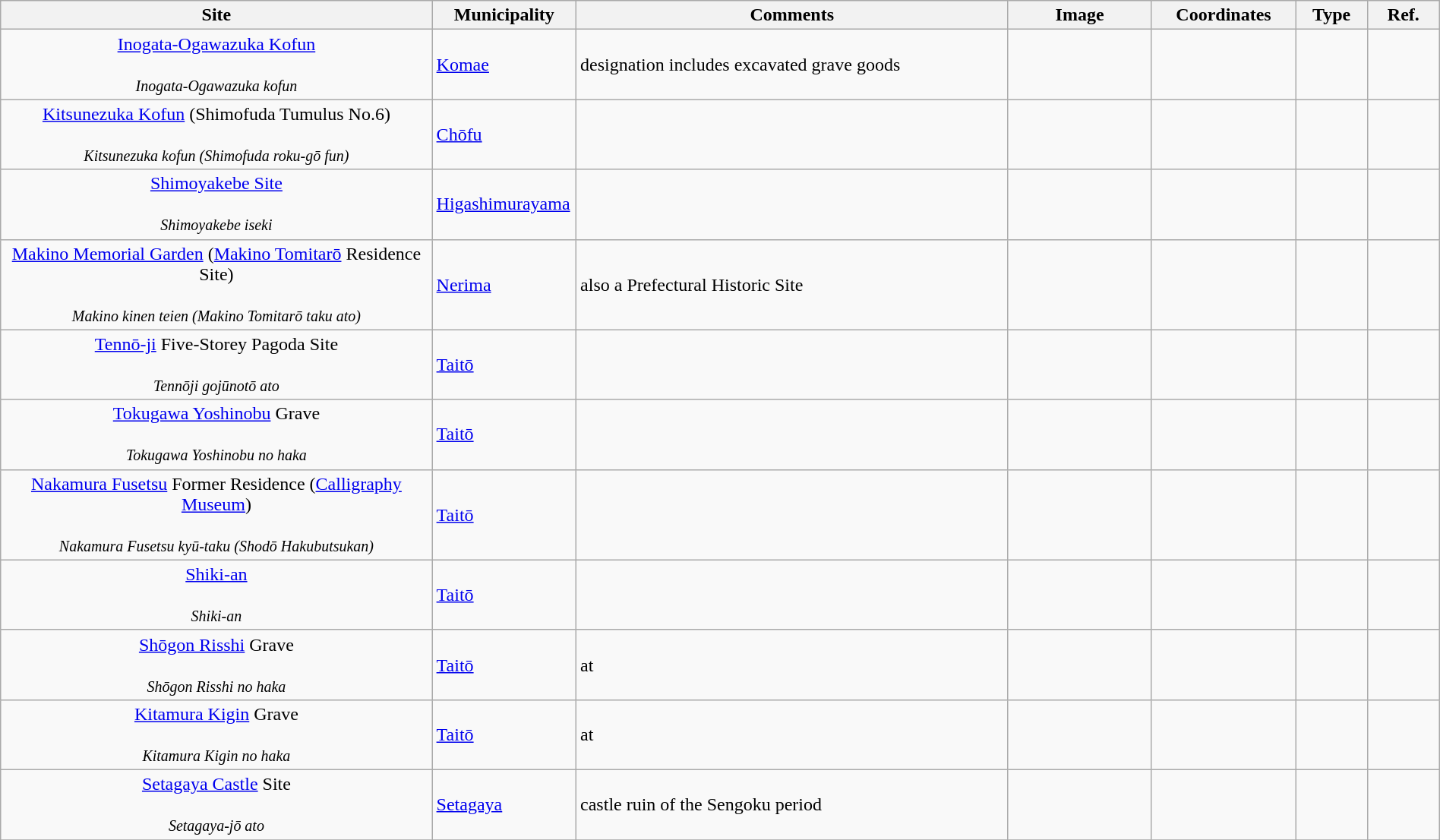<table | class="wikitable sortable"  style="width:100%;">
<tr>
<th width="30%" align="left">Site</th>
<th width="10%" align="left">Municipality</th>
<th width="30%" align="left" class="unsortable">Comments</th>
<th width="10%" align="left"  class="unsortable">Image</th>
<th width="10%" align="left" class="unsortable">Coordinates</th>
<th width="5%" align="left">Type</th>
<th width="5%" align="left"  class="unsortable">Ref.</th>
</tr>
<tr>
<td align="center"><a href='#'>Inogata-Ogawazuka Kofun</a><br><br><small><em>Inogata-Ogawazuka kofun</em></small></td>
<td><a href='#'>Komae</a></td>
<td>designation includes excavated grave goods</td>
<td></td>
<td></td>
<td></td>
<td></td>
</tr>
<tr>
<td align="center"><a href='#'>Kitsunezuka Kofun</a> (Shimofuda Tumulus No.6)<br><br><small><em>Kitsunezuka kofun (Shimofuda roku-gō fun)</em></small></td>
<td><a href='#'>Chōfu</a></td>
<td></td>
<td></td>
<td></td>
<td></td>
<td></td>
</tr>
<tr>
<td align="center"><a href='#'>Shimoyakebe Site</a><br><br><small><em>Shimoyakebe iseki</em></small></td>
<td><a href='#'>Higashimurayama</a></td>
<td></td>
<td></td>
<td></td>
<td></td>
<td></td>
</tr>
<tr>
<td align="center"><a href='#'>Makino Memorial Garden</a> (<a href='#'>Makino Tomitarō</a> Residence Site)<br><br><small><em>Makino kinen teien (Makino Tomitarō taku ato)</em></small></td>
<td><a href='#'>Nerima</a></td>
<td>also a Prefectural Historic Site</td>
<td></td>
<td></td>
<td></td>
<td></td>
</tr>
<tr>
<td align="center"><a href='#'>Tennō-ji</a> Five-Storey Pagoda Site<br><br><small><em>Tennōji gojūnotō ato</em></small></td>
<td><a href='#'>Taitō</a></td>
<td></td>
<td></td>
<td></td>
<td></td>
<td></td>
</tr>
<tr>
<td align="center"><a href='#'>Tokugawa Yoshinobu</a> Grave<br><br><small><em>Tokugawa Yoshinobu no haka</em></small></td>
<td><a href='#'>Taitō</a></td>
<td></td>
<td></td>
<td></td>
<td></td>
<td></td>
</tr>
<tr>
<td align="center"><a href='#'>Nakamura Fusetsu</a> Former Residence (<a href='#'>Calligraphy Museum</a>)<br><br><small><em>Nakamura Fusetsu kyū-taku (Shodō Hakubutsukan)</em></small></td>
<td><a href='#'>Taitō</a></td>
<td></td>
<td></td>
<td></td>
<td></td>
<td></td>
</tr>
<tr>
<td align="center"><a href='#'>Shiki-an</a><br><br><small><em>Shiki-an</em></small></td>
<td><a href='#'>Taitō</a></td>
<td></td>
<td></td>
<td></td>
<td></td>
<td></td>
</tr>
<tr>
<td align="center"><a href='#'>Shōgon Risshi</a> Grave<br><br><small><em>Shōgon Risshi no haka</em></small></td>
<td><a href='#'>Taitō</a></td>
<td>at </td>
<td></td>
<td></td>
<td></td>
<td></td>
</tr>
<tr>
<td align="center"><a href='#'>Kitamura Kigin</a> Grave<br><br><small><em>Kitamura Kigin no haka</em></small></td>
<td><a href='#'>Taitō</a></td>
<td>at </td>
<td></td>
<td></td>
<td></td>
<td></td>
</tr>
<tr>
<td align="center"><a href='#'>Setagaya Castle</a> Site<br><br><small><em>Setagaya-jō ato</em></small></td>
<td><a href='#'>Setagaya</a></td>
<td>castle ruin of the Sengoku period</td>
<td></td>
<td></td>
<td></td>
<td></td>
</tr>
<tr>
</tr>
</table>
